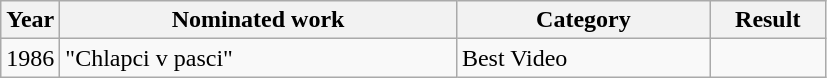<table class="wikitable">
<tr>
<th width="32">Year</th>
<th width="257">Nominated work</th>
<th width="162">Category</th>
<th width="69">Result</th>
</tr>
<tr>
<td>1986</td>
<td>"Chlapci v pasci"</td>
<td>Best Video</td>
<td></td>
</tr>
</table>
